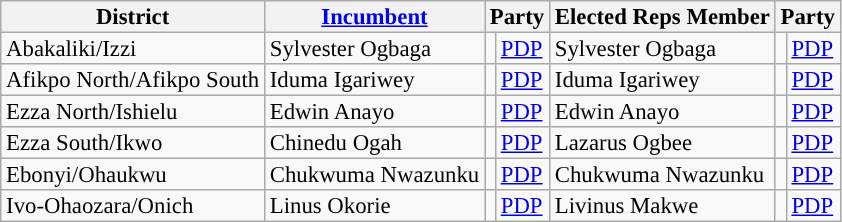<table class="sortable wikitable" style="font-size:95%;line-height:14px;">
<tr>
<th class="unsortable">District</th>
<th class="unsortable"><a href='#'>Incumbent</a></th>
<th colspan="2">Party</th>
<th class="unsortable">Elected Reps Member</th>
<th colspan="2">Party</th>
</tr>
<tr>
<td>Abakaliki/Izzi</td>
<td>Sylvester Ogbaga</td>
<td style="background-color:"></td>
<td><a href='#'>PDP</a></td>
<td>Sylvester Ogbaga</td>
<td style="background-color:"></td>
<td><a href='#'>PDP</a></td>
</tr>
<tr>
<td>Afikpo North/Afikpo South</td>
<td>Iduma Igariwey</td>
<td style="background-color:"></td>
<td><a href='#'>PDP</a></td>
<td>Iduma Igariwey</td>
<td style="background-color:"></td>
<td><a href='#'>PDP</a></td>
</tr>
<tr>
<td>Ezza North/Ishielu</td>
<td>Edwin Anayo</td>
<td style="background-color:"></td>
<td><a href='#'>PDP</a></td>
<td>Edwin Anayo</td>
<td style="background-color:"></td>
<td><a href='#'>PDP</a></td>
</tr>
<tr>
<td>Ezza South/Ikwo</td>
<td>Chinedu Ogah</td>
<td style="background-color:"></td>
<td><a href='#'>PDP</a></td>
<td>Lazarus Ogbee</td>
<td style="background-color:"></td>
<td><a href='#'>PDP</a></td>
</tr>
<tr>
<td>Ebonyi/Ohaukwu</td>
<td>Chukwuma Nwazunku</td>
<td style="background-color:"></td>
<td><a href='#'>PDP</a></td>
<td>Chukwuma Nwazunku</td>
<td style="background-color:"></td>
<td><a href='#'>PDP</a></td>
</tr>
<tr>
<td>Ivo-Ohaozara/Onich</td>
<td>Linus Okorie</td>
<td style="background-color:"></td>
<td><a href='#'>PDP</a></td>
<td>Livinus Makwe</td>
<td style="background-color:"></td>
<td><a href='#'>PDP</a></td>
</tr>
</table>
